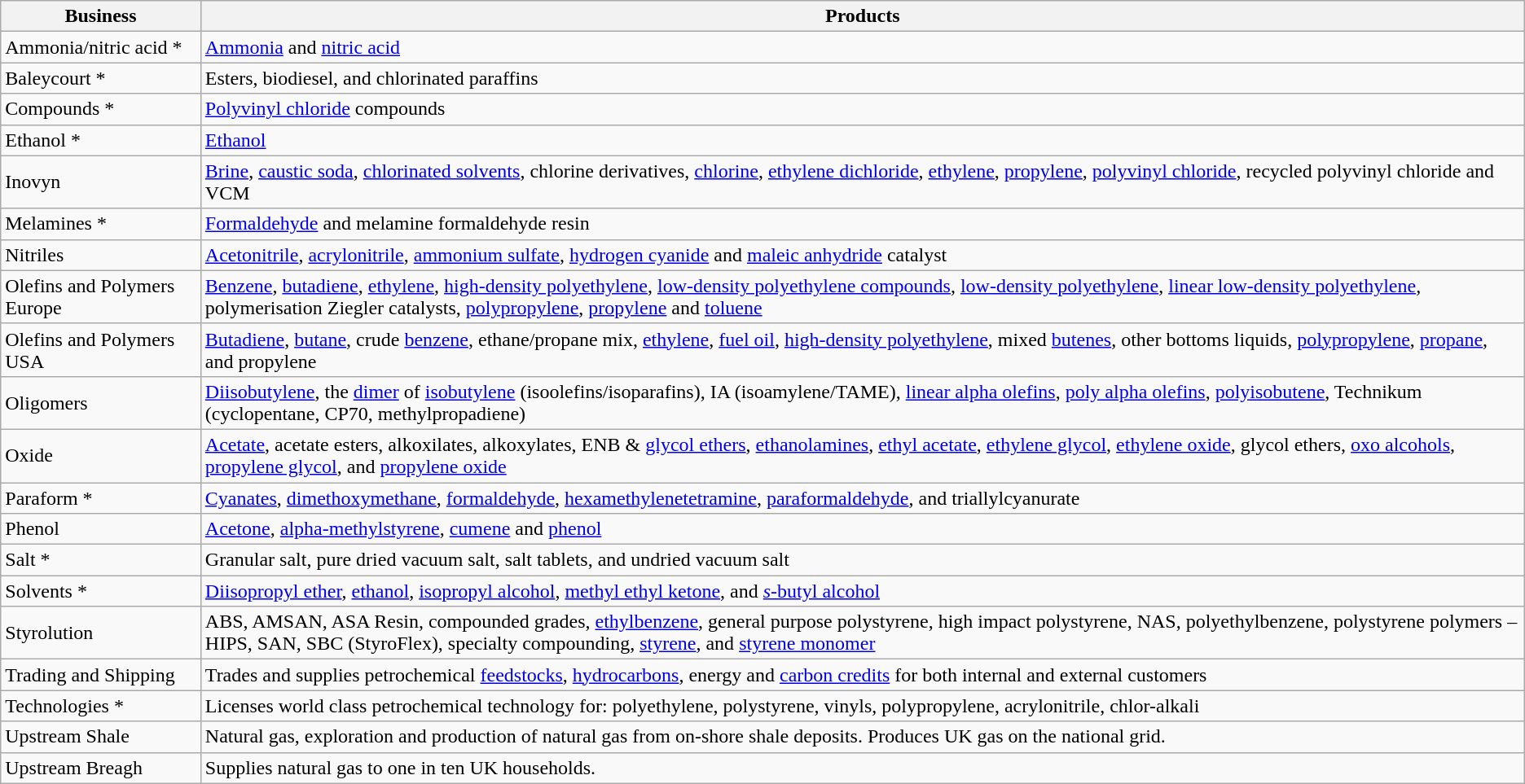<table class="wikitable sortable">
<tr>
<th>Business</th>
<th>Products</th>
</tr>
<tr>
<td>Ammonia/nitric acid *</td>
<td><a href='#'>Ammonia</a> and <a href='#'>nitric acid</a></td>
</tr>
<tr>
<td>Baleycourt *</td>
<td>Esters, biodiesel, and chlorinated paraffins</td>
</tr>
<tr>
<td>Compounds *</td>
<td><a href='#'>Polyvinyl chloride</a> compounds</td>
</tr>
<tr>
<td>Ethanol *</td>
<td><a href='#'>Ethanol</a></td>
</tr>
<tr>
<td>Inovyn</td>
<td><a href='#'>Brine</a>, <a href='#'>caustic soda</a>, <a href='#'>chlorinated solvents</a>, chlorine derivatives, <a href='#'>chlorine</a>, <a href='#'>ethylene dichloride</a>, <a href='#'>ethylene</a>, <a href='#'>propylene</a>, <a href='#'>polyvinyl chloride</a>, recycled polyvinyl chloride and VCM</td>
</tr>
<tr>
<td>Melamines *</td>
<td><a href='#'>Formaldehyde</a> and melamine formaldehyde resin</td>
</tr>
<tr>
<td>Nitriles</td>
<td><a href='#'>Acetonitrile</a>, <a href='#'>acrylonitrile</a>, <a href='#'>ammonium sulfate</a>, <a href='#'>hydrogen cyanide</a> and <a href='#'>maleic anhydride</a> catalyst</td>
</tr>
<tr>
<td>Olefins and Polymers Europe</td>
<td><a href='#'>Benzene</a>, <a href='#'>butadiene</a>, <a href='#'>ethylene</a>, <a href='#'>high-density polyethylene</a>, <a href='#'>low-density polyethylene compounds</a>, <a href='#'>low-density polyethylene</a>, <a href='#'>linear low-density polyethylene</a>, polymerisation Ziegler catalysts, <a href='#'>polypropylene</a>, <a href='#'>propylene</a> and <a href='#'>toluene</a></td>
</tr>
<tr>
<td>Olefins and Polymers USA</td>
<td><a href='#'>Butadiene</a>, <a href='#'>butane</a>, crude <a href='#'>benzene</a>, ethane/propane mix, <a href='#'>ethylene</a>, <a href='#'>fuel oil</a>, <a href='#'>high-density polyethylene</a>, mixed <a href='#'>butenes</a>, other bottoms liquids, <a href='#'>polypropylene</a>, <a href='#'>propane</a>, and propylene</td>
</tr>
<tr>
<td>Oligomers</td>
<td><a href='#'>Diisobutylene</a>, the <a href='#'>dimer</a> of <a href='#'>isobutylene</a> (isoolefins/isoparafins), IA (isoamylene/TAME), <a href='#'>linear alpha olefins</a>, <a href='#'>poly alpha olefins</a>, <a href='#'>polyisobutene</a>, Technikum (cyclopentane, CP70, methylpropadiene)</td>
</tr>
<tr>
<td>Oxide</td>
<td><a href='#'>Acetate</a>, acetate esters, alkoxilates, alkoxylates, ENB & <a href='#'>glycol ethers</a>, <a href='#'>ethanolamines</a>, <a href='#'>ethyl acetate</a>, <a href='#'>ethylene glycol</a>, <a href='#'>ethylene oxide</a>, glycol ethers, <a href='#'>oxo alcohols</a>, <a href='#'>propylene glycol</a>, and <a href='#'>propylene oxide</a></td>
</tr>
<tr>
<td>Paraform *</td>
<td><a href='#'>Cyanates</a>, <a href='#'>dimethoxymethane</a>, <a href='#'>formaldehyde</a>, <a href='#'>hexamethylenetetramine</a>, <a href='#'>paraformaldehyde</a>, and triallylcyanurate</td>
</tr>
<tr>
<td>Phenol</td>
<td><a href='#'>Acetone</a>, <a href='#'>alpha-methylstyrene</a>, <a href='#'>cumene</a> and <a href='#'>phenol</a></td>
</tr>
<tr>
<td>Salt *</td>
<td>Granular salt, pure dried vacuum salt, salt tablets, and undried vacuum salt</td>
</tr>
<tr>
<td>Solvents *</td>
<td><a href='#'>Diisopropyl ether</a>, <a href='#'>ethanol</a>, <a href='#'>isopropyl alcohol</a>, <a href='#'>methyl ethyl ketone</a>, and <a href='#'><em>s</em>-butyl alcohol</a></td>
</tr>
<tr>
<td>Styrolution</td>
<td>ABS, AMSAN, ASA Resin, compounded grades, <a href='#'>ethylbenzene</a>, general purpose polystyrene, high impact polystyrene, NAS, polyethylbenzene, polystyrene polymers – HIPS, SAN, SBC (StyroFlex), specialty compounding, <a href='#'>styrene</a>, and <a href='#'>styrene monomer</a></td>
</tr>
<tr>
<td>Trading and Shipping</td>
<td>Trades and supplies petrochemical <a href='#'>feedstocks</a>, <a href='#'>hydrocarbons</a>, energy and <a href='#'>carbon credits</a> for both internal and external customers</td>
</tr>
<tr>
<td>Technologies *</td>
<td>Licenses world class petrochemical technology for: polyethylene, polystyrene, vinyls, polypropylene, acrylonitrile, chlor-alkali</td>
</tr>
<tr>
<td>Upstream Shale</td>
<td>Natural gas, exploration and production of natural gas from on-shore shale deposits. Produces UK gas on the national grid.</td>
</tr>
<tr>
<td>Upstream Breagh</td>
<td>Supplies natural gas to one in ten UK households.</td>
</tr>
</table>
